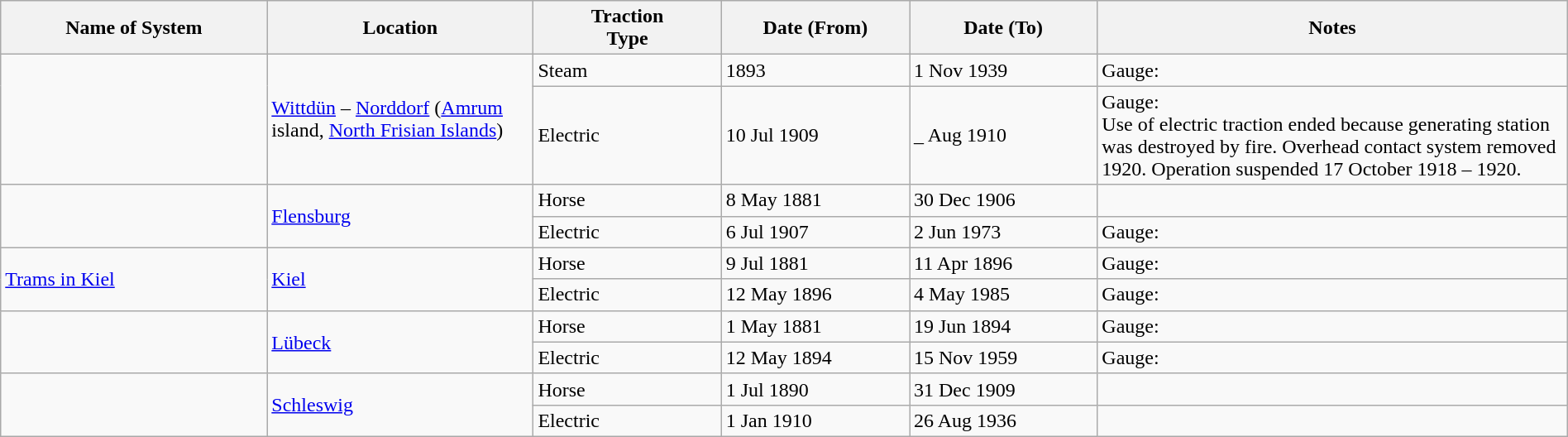<table class="wikitable" width=100%>
<tr>
<th width=17%>Name of System</th>
<th width=17%>Location</th>
<th width=12%>Traction<br>Type</th>
<th width=12%>Date (From)</th>
<th width=12%>Date (To)</th>
<th width=30%>Notes</th>
</tr>
<tr>
<td rowspan="2"> </td>
<td rowspan="2"><a href='#'>Wittdün</a> – <a href='#'>Norddorf</a> (<a href='#'>Amrum</a> island, <a href='#'>North Frisian Islands</a>)</td>
<td>Steam</td>
<td>1893</td>
<td>1 Nov 1939</td>
<td>Gauge: </td>
</tr>
<tr>
<td>Electric</td>
<td>10 Jul 1909</td>
<td>_ Aug 1910</td>
<td>Gauge: <br>Use of electric traction ended because generating station was destroyed by fire. Overhead contact system removed 1920. Operation suspended 17 October 1918 – 1920.</td>
</tr>
<tr>
<td rowspan="2"> </td>
<td rowspan="2"><a href='#'>Flensburg</a></td>
<td>Horse</td>
<td>8 May 1881</td>
<td>30 Dec 1906</td>
<td> </td>
</tr>
<tr>
<td>Electric</td>
<td>6 Jul 1907</td>
<td>2 Jun 1973</td>
<td>Gauge: </td>
</tr>
<tr>
<td rowspan="2"><a href='#'>Trams in Kiel</a></td>
<td rowspan="2"><a href='#'>Kiel</a></td>
<td>Horse</td>
<td>9 Jul 1881</td>
<td>11 Apr 1896</td>
<td>Gauge: </td>
</tr>
<tr>
<td>Electric</td>
<td>12 May 1896</td>
<td>4 May 1985</td>
<td>Gauge: </td>
</tr>
<tr>
<td rowspan="2"> </td>
<td rowspan="2"><a href='#'>Lübeck</a></td>
<td>Horse</td>
<td>1 May 1881</td>
<td>19 Jun 1894</td>
<td>Gauge: </td>
</tr>
<tr>
<td>Electric</td>
<td>12 May 1894</td>
<td>15 Nov 1959</td>
<td>Gauge: </td>
</tr>
<tr>
<td rowspan="2"> </td>
<td rowspan="2"><a href='#'>Schleswig</a></td>
<td>Horse</td>
<td>1 Jul 1890</td>
<td>31 Dec 1909</td>
<td> </td>
</tr>
<tr>
<td>Electric</td>
<td>1 Jan 1910</td>
<td>26 Aug 1936</td>
<td> </td>
</tr>
</table>
